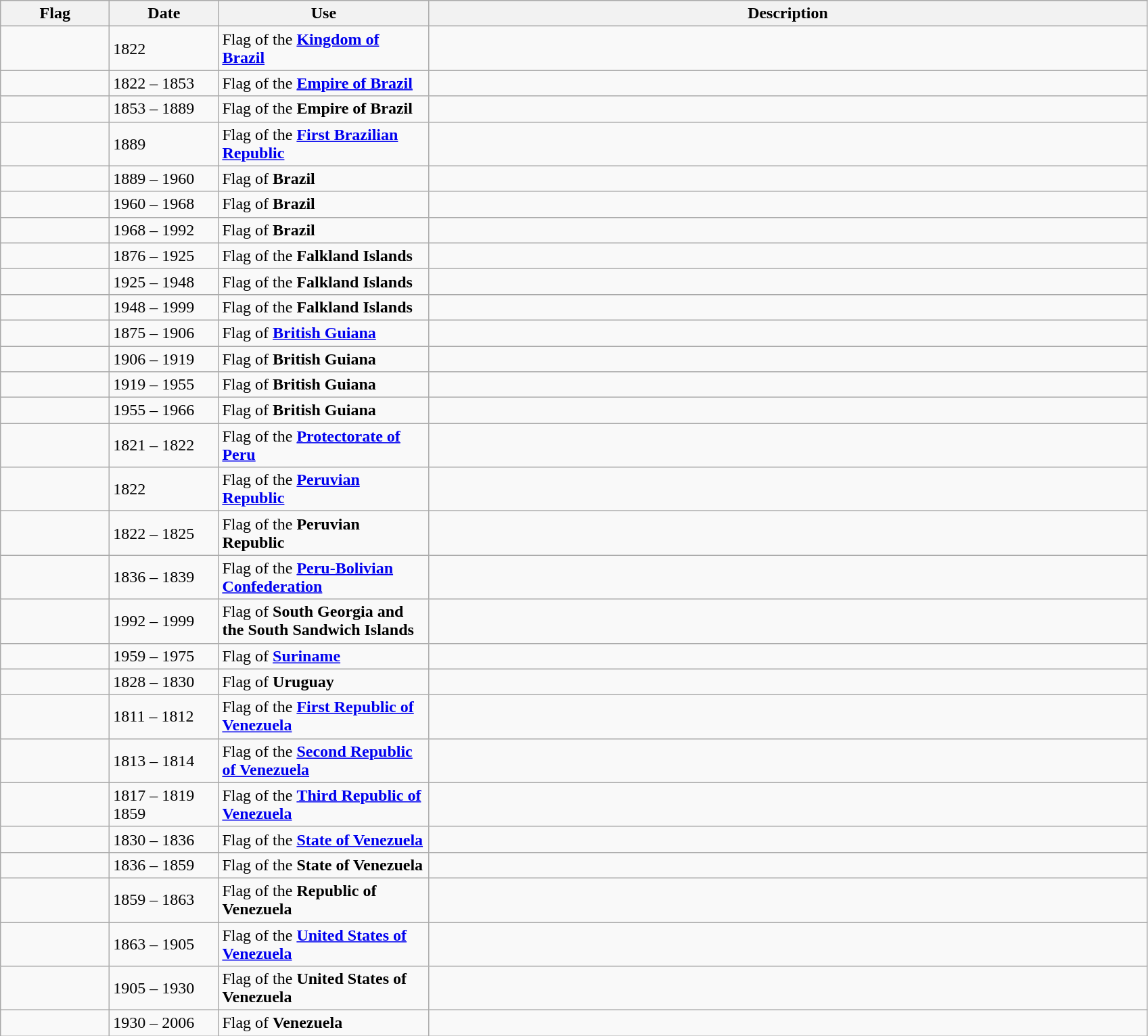<table class="wikitable">
<tr>
<th style="width:100px;">Flag</th>
<th style="width:100px;">Date</th>
<th style="width:200px;">Use</th>
<th style="width:700px;">Description</th>
</tr>
<tr>
<td></td>
<td>1822</td>
<td>Flag of the <strong><a href='#'>Kingdom of Brazil</a></strong></td>
<td></td>
</tr>
<tr>
<td></td>
<td>1822 – 1853</td>
<td>Flag of the <strong><a href='#'>Empire of Brazil</a></strong></td>
<td></td>
</tr>
<tr>
<td></td>
<td>1853 – 1889</td>
<td>Flag of the <strong>Empire of Brazil</strong></td>
<td></td>
</tr>
<tr>
<td></td>
<td>1889</td>
<td>Flag of the <strong><a href='#'>First Brazilian Republic</a></strong></td>
<td></td>
</tr>
<tr>
<td></td>
<td>1889 – 1960</td>
<td>Flag of <strong>Brazil</strong></td>
<td></td>
</tr>
<tr>
<td></td>
<td>1960 – 1968</td>
<td>Flag of <strong>Brazil</strong></td>
<td></td>
</tr>
<tr>
<td></td>
<td>1968 – 1992</td>
<td>Flag of <strong>Brazil</strong></td>
<td></td>
</tr>
<tr>
<td></td>
<td>1876 – 1925</td>
<td>Flag of the <strong>Falkland Islands</strong></td>
<td></td>
</tr>
<tr>
<td></td>
<td>1925 – 1948</td>
<td>Flag of the <strong>Falkland Islands</strong></td>
<td></td>
</tr>
<tr>
<td></td>
<td>1948 – 1999</td>
<td>Flag of the <strong>Falkland Islands</strong></td>
<td></td>
</tr>
<tr>
<td></td>
<td>1875 – 1906</td>
<td>Flag of <strong><a href='#'>British Guiana</a></strong></td>
<td></td>
</tr>
<tr>
<td></td>
<td>1906 – 1919</td>
<td>Flag of <strong>British Guiana</strong></td>
<td></td>
</tr>
<tr>
<td></td>
<td>1919 – 1955</td>
<td>Flag of <strong>British Guiana</strong></td>
<td></td>
</tr>
<tr>
<td></td>
<td>1955 – 1966</td>
<td>Flag of <strong>British Guiana</strong></td>
<td></td>
</tr>
<tr>
<td></td>
<td>1821 – 1822</td>
<td>Flag of the <strong><a href='#'>Protectorate of Peru</a></strong></td>
<td></td>
</tr>
<tr>
<td></td>
<td>1822</td>
<td>Flag of the <strong><a href='#'>Peruvian Republic</a></strong></td>
<td></td>
</tr>
<tr>
<td></td>
<td>1822 – 1825</td>
<td>Flag of the <strong>Peruvian Republic</strong></td>
<td></td>
</tr>
<tr>
<td></td>
<td>1836 – 1839</td>
<td>Flag of the <strong><a href='#'>Peru-Bolivian Confederation</a></strong></td>
<td></td>
</tr>
<tr>
<td></td>
<td>1992 – 1999</td>
<td>Flag of <strong>South Georgia and the South Sandwich Islands</strong></td>
<td></td>
</tr>
<tr>
<td></td>
<td>1959 – 1975</td>
<td>Flag of <strong><a href='#'>Suriname</a></strong></td>
<td></td>
</tr>
<tr>
<td></td>
<td>1828 – 1830</td>
<td>Flag of <strong>Uruguay</strong></td>
<td></td>
</tr>
<tr>
<td></td>
<td>1811 – 1812</td>
<td>Flag of the <strong><a href='#'>First Republic of Venezuela</a></strong></td>
<td></td>
</tr>
<tr>
<td></td>
<td>1813 – 1814</td>
<td>Flag of the <strong><a href='#'>Second Republic of Venezuela</a></strong></td>
<td></td>
</tr>
<tr>
<td></td>
<td>1817 – 1819<br>1859 </td>
<td>Flag of the <strong><a href='#'>Third Republic of Venezuela</a></strong></td>
<td></td>
</tr>
<tr>
<td></td>
<td>1830 – 1836</td>
<td>Flag of the <strong><a href='#'>State of Venezuela</a></strong></td>
<td></td>
</tr>
<tr>
<td></td>
<td>1836 – 1859</td>
<td>Flag of the <strong>State of Venezuela</strong></td>
<td></td>
</tr>
<tr>
<td></td>
<td>1859 – 1863</td>
<td>Flag of the <strong>Republic of Venezuela</strong></td>
<td></td>
</tr>
<tr>
<td></td>
<td>1863 – 1905</td>
<td>Flag of the <strong><a href='#'>United States of Venezuela</a></strong></td>
<td></td>
</tr>
<tr>
<td></td>
<td>1905 – 1930</td>
<td>Flag of the <strong>United States of Venezuela</strong></td>
<td></td>
</tr>
<tr>
<td></td>
<td>1930 – 2006</td>
<td>Flag of <strong>Venezuela</strong></td>
<td></td>
</tr>
</table>
